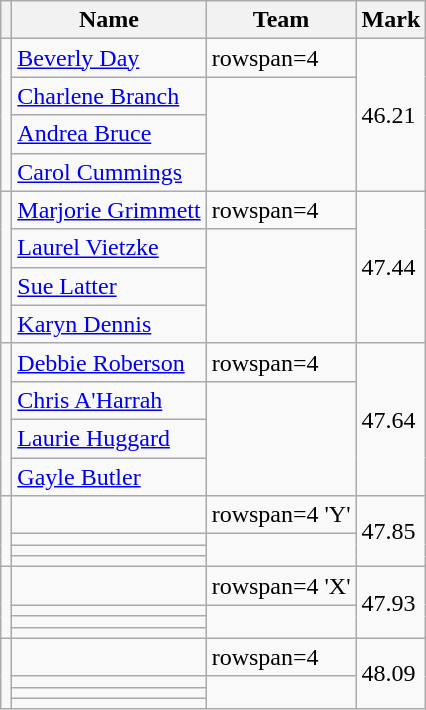<table class=wikitable>
<tr>
<th></th>
<th>Name</th>
<th>Team</th>
<th>Mark</th>
</tr>
<tr>
<td rowspan=4></td>
<td><a href='#'>Beverly Day</a></td>
<td>rowspan=4 </td>
<td rowspan=4>46.21</td>
</tr>
<tr>
<td><a href='#'>Charlene Branch</a></td>
</tr>
<tr>
<td><a href='#'>Andrea Bruce</a></td>
</tr>
<tr>
<td><a href='#'>Carol Cummings</a></td>
</tr>
<tr>
<td rowspan=4></td>
<td><a href='#'>Marjorie Grimmett</a></td>
<td>rowspan=4 </td>
<td rowspan=4>47.44</td>
</tr>
<tr>
<td><a href='#'>Laurel Vietzke</a></td>
</tr>
<tr>
<td><a href='#'>Sue Latter</a></td>
</tr>
<tr>
<td><a href='#'>Karyn Dennis</a></td>
</tr>
<tr>
<td rowspan=4></td>
<td><a href='#'>Debbie Roberson</a></td>
<td>rowspan=4 </td>
<td rowspan=4>47.64</td>
</tr>
<tr>
<td><a href='#'>Chris A'Harrah</a></td>
</tr>
<tr>
<td><a href='#'>Laurie Huggard</a></td>
</tr>
<tr>
<td><a href='#'>Gayle Butler</a></td>
</tr>
<tr>
<td rowspan=4></td>
<td></td>
<td>rowspan=4  'Y'</td>
<td rowspan=4>47.85</td>
</tr>
<tr>
<td></td>
</tr>
<tr>
<td></td>
</tr>
<tr>
<td></td>
</tr>
<tr>
<td rowspan=4></td>
<td></td>
<td>rowspan=4  'X'</td>
<td rowspan=4>47.93</td>
</tr>
<tr>
<td></td>
</tr>
<tr>
<td></td>
</tr>
<tr>
<td></td>
</tr>
<tr>
<td rowspan=4></td>
<td></td>
<td>rowspan=4 </td>
<td rowspan=4>48.09</td>
</tr>
<tr>
<td></td>
</tr>
<tr>
<td></td>
</tr>
<tr>
<td></td>
</tr>
</table>
